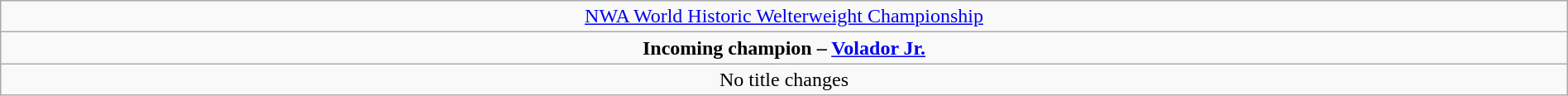<table class="wikitable" style="text-align:center; width:100%;">
<tr>
<td colspan="5" style="text-align: center;"><a href='#'>NWA World Historic Welterweight Championship</a></td>
</tr>
<tr>
<td colspan="5" style="text-align: center;"><strong>Incoming champion – <a href='#'>Volador Jr.</a></strong></td>
</tr>
<tr>
<td colspan="5">No title changes</td>
</tr>
</table>
